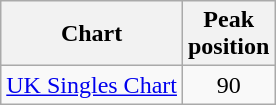<table class="wikitable" align="left">
<tr>
<th>Chart</th>
<th>Peak<br>position</th>
</tr>
<tr>
<td><a href='#'>UK Singles Chart</a></td>
<td align="center">90</td>
</tr>
</table>
